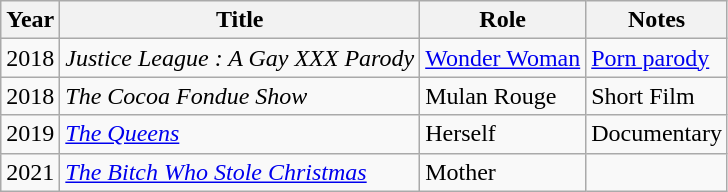<table class="wikitable">
<tr>
<th>Year</th>
<th>Title</th>
<th>Role</th>
<th>Notes</th>
</tr>
<tr>
<td>2018</td>
<td><em>Justice League : A Gay XXX Parody</em></td>
<td><a href='#'>Wonder Woman</a></td>
<td><a href='#'>Porn parody</a></td>
</tr>
<tr>
<td>2018</td>
<td><em>The Cocoa Fondue Show</em></td>
<td>Mulan Rouge</td>
<td>Short Film</td>
</tr>
<tr>
<td>2019</td>
<td><em><a href='#'>The Queens</a></em></td>
<td>Herself</td>
<td>Documentary</td>
</tr>
<tr>
<td>2021</td>
<td><em><a href='#'>The Bitch Who Stole Christmas</a></em></td>
<td>Mother</td>
<td></td>
</tr>
</table>
